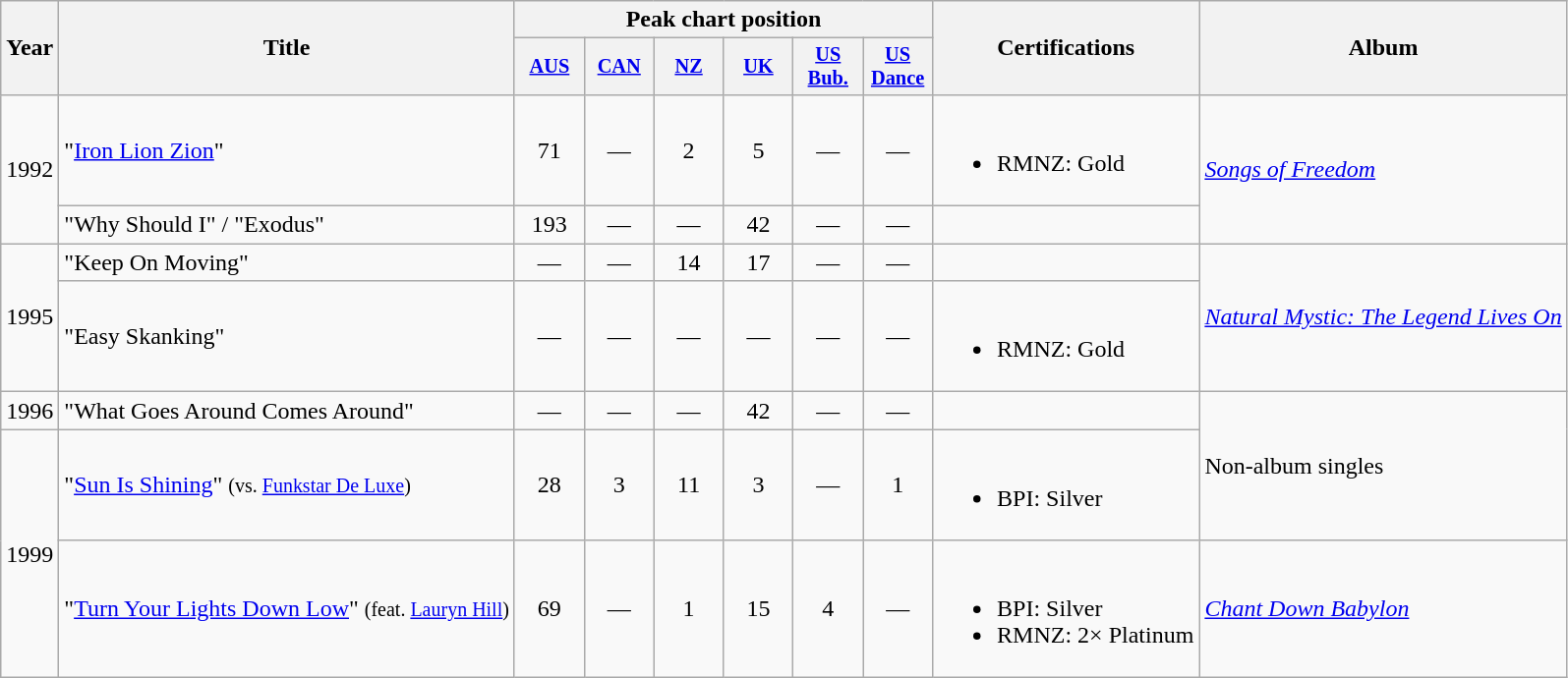<table class="wikitable">
<tr>
<th rowspan="2">Year</th>
<th rowspan="2">Title</th>
<th colspan="6">Peak chart position</th>
<th rowspan="2">Certifications</th>
<th rowspan="2">Album</th>
</tr>
<tr>
<th style="width:3em;font-size:85%;"><a href='#'>AUS</a><br></th>
<th style="width:3em;font-size:85%;"><a href='#'>CAN</a><br></th>
<th style="width:3em;font-size:85%;"><a href='#'>NZ</a><br></th>
<th style="width:3em;font-size:85%;"><a href='#'>UK</a><br></th>
<th style="width:3em;font-size:85%;"><a href='#'>US<br>Bub.</a><br></th>
<th style="width:3em;font-size:85%;"><a href='#'>US<br>Dance</a><br></th>
</tr>
<tr>
<td style="text-align:center;" rowspan="2">1992</td>
<td>"<a href='#'>Iron Lion Zion</a>"</td>
<td style="text-align:center;">71</td>
<td style="text-align:center;">—</td>
<td style="text-align:center;">2</td>
<td style="text-align:center;">5</td>
<td style="text-align:center;">—</td>
<td style="text-align:center;">—</td>
<td><br><ul><li>RMNZ: Gold</li></ul></td>
<td rowspan="2"><em><a href='#'>Songs of Freedom</a></em></td>
</tr>
<tr>
<td>"Why Should I" / "Exodus"</td>
<td style="text-align:center;">193</td>
<td style="text-align:center;">—</td>
<td style="text-align:center;">—</td>
<td style="text-align:center;">42</td>
<td style="text-align:center;">—</td>
<td style="text-align:center;">—</td>
<td></td>
</tr>
<tr>
<td style="text-align:center;" rowspan="2">1995</td>
<td>"Keep On Moving"</td>
<td style="text-align:center;">—</td>
<td style="text-align:center;">—</td>
<td style="text-align:center;">14</td>
<td style="text-align:center;">17</td>
<td style="text-align:center;">—</td>
<td style="text-align:center;">—</td>
<td></td>
<td rowspan="2"><em><a href='#'>Natural Mystic: The Legend Lives On</a></em></td>
</tr>
<tr>
<td>"Easy Skanking"</td>
<td style="text-align:center;">—</td>
<td style="text-align:center;">—</td>
<td style="text-align:center;">—</td>
<td style="text-align:center;">—</td>
<td style="text-align:center;">—</td>
<td style="text-align:center;">—</td>
<td><br><ul><li>RMNZ: Gold</li></ul></td>
</tr>
<tr>
<td style="text-align:center;">1996</td>
<td>"What Goes Around Comes Around"</td>
<td style="text-align:center;">—</td>
<td style="text-align:center;">—</td>
<td style="text-align:center;">—</td>
<td style="text-align:center;">42</td>
<td style="text-align:center;">—</td>
<td style="text-align:center;">—</td>
<td></td>
<td rowspan="2">Non-album singles</td>
</tr>
<tr>
<td style="text-align:center;" rowspan="2">1999</td>
<td>"<a href='#'>Sun Is Shining</a>" <small>(vs. <a href='#'>Funkstar De Luxe</a>)</small></td>
<td style="text-align:center;">28</td>
<td style="text-align:center;">3</td>
<td style="text-align:center;">11</td>
<td style="text-align:center;">3</td>
<td style="text-align:center;">—</td>
<td style="text-align:center;">1</td>
<td><br><ul><li>BPI: Silver</li></ul></td>
</tr>
<tr>
<td>"<a href='#'>Turn Your Lights Down Low</a>" <small>(feat. <a href='#'>Lauryn Hill</a>)</small></td>
<td style="text-align:center;">69</td>
<td style="text-align:center;">—</td>
<td style="text-align:center;">1</td>
<td style="text-align:center;">15</td>
<td style="text-align:center;">4</td>
<td style="text-align:center;">—</td>
<td><br><ul><li>BPI: Silver</li><li>RMNZ: 2× Platinum</li></ul></td>
<td><em><a href='#'>Chant Down Babylon</a></em></td>
</tr>
</table>
